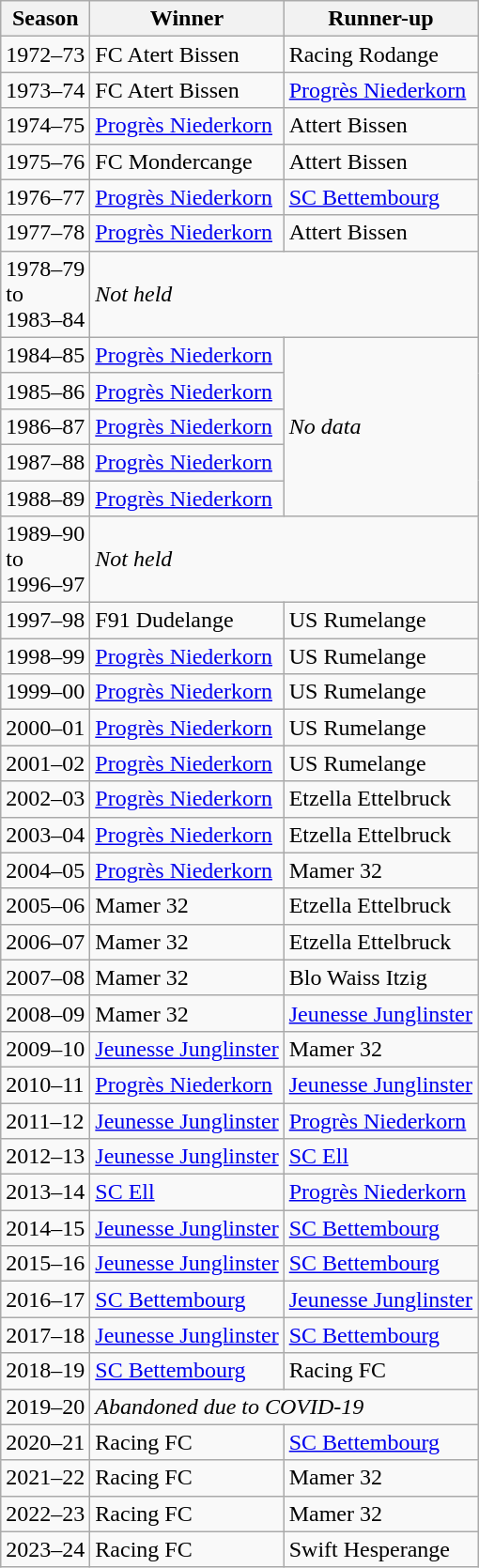<table class="wikitable">
<tr>
<th>Season</th>
<th>Winner</th>
<th>Runner-up</th>
</tr>
<tr>
<td>1972–73</td>
<td>FC Atert Bissen</td>
<td>Racing Rodange</td>
</tr>
<tr>
<td>1973–74</td>
<td>FC Atert Bissen</td>
<td><a href='#'>Progrès Niederkorn</a></td>
</tr>
<tr>
<td>1974–75</td>
<td><a href='#'>Progrès Niederkorn</a></td>
<td>Attert Bissen</td>
</tr>
<tr>
<td>1975–76</td>
<td>FC Mondercange</td>
<td>Attert Bissen</td>
</tr>
<tr>
<td>1976–77</td>
<td><a href='#'>Progrès Niederkorn</a></td>
<td><a href='#'>SC Bettembourg</a></td>
</tr>
<tr>
<td>1977–78</td>
<td><a href='#'>Progrès Niederkorn</a></td>
<td>Attert Bissen</td>
</tr>
<tr>
<td>1978–79<br>to<br>1983–84</td>
<td colspan="2"><em>Not held</em></td>
</tr>
<tr>
<td>1984–85</td>
<td><a href='#'>Progrès Niederkorn</a></td>
<td rowspan="5"><em>No data</em></td>
</tr>
<tr>
<td>1985–86</td>
<td><a href='#'>Progrès Niederkorn</a></td>
</tr>
<tr>
<td>1986–87</td>
<td><a href='#'>Progrès Niederkorn</a></td>
</tr>
<tr>
<td>1987–88</td>
<td><a href='#'>Progrès Niederkorn</a></td>
</tr>
<tr>
<td>1988–89</td>
<td><a href='#'>Progrès Niederkorn</a></td>
</tr>
<tr>
<td>1989–90<br>to<br>1996–97</td>
<td colspan="2"><em>Not held</em></td>
</tr>
<tr>
<td>1997–98</td>
<td>F91 Dudelange</td>
<td>US Rumelange</td>
</tr>
<tr>
<td>1998–99</td>
<td><a href='#'>Progrès Niederkorn</a></td>
<td>US Rumelange</td>
</tr>
<tr>
<td>1999–00</td>
<td><a href='#'>Progrès Niederkorn</a></td>
<td>US Rumelange</td>
</tr>
<tr>
<td>2000–01</td>
<td><a href='#'>Progrès Niederkorn</a></td>
<td>US Rumelange</td>
</tr>
<tr>
<td>2001–02</td>
<td><a href='#'>Progrès Niederkorn</a></td>
<td>US Rumelange</td>
</tr>
<tr>
<td>2002–03</td>
<td><a href='#'>Progrès Niederkorn</a></td>
<td>Etzella Ettelbruck</td>
</tr>
<tr>
<td>2003–04</td>
<td><a href='#'>Progrès Niederkorn</a></td>
<td>Etzella Ettelbruck</td>
</tr>
<tr>
<td>2004–05</td>
<td><a href='#'>Progrès Niederkorn</a></td>
<td>Mamer 32</td>
</tr>
<tr>
<td>2005–06</td>
<td>Mamer 32</td>
<td>Etzella Ettelbruck</td>
</tr>
<tr>
<td>2006–07</td>
<td>Mamer 32</td>
<td>Etzella Ettelbruck</td>
</tr>
<tr>
<td>2007–08</td>
<td>Mamer 32</td>
<td>Blo Waiss Itzig</td>
</tr>
<tr>
<td>2008–09</td>
<td>Mamer 32</td>
<td><a href='#'>Jeunesse Junglinster</a></td>
</tr>
<tr>
<td>2009–10</td>
<td><a href='#'>Jeunesse Junglinster</a></td>
<td>Mamer 32</td>
</tr>
<tr>
<td>2010–11</td>
<td><a href='#'>Progrès Niederkorn</a></td>
<td><a href='#'>Jeunesse Junglinster</a></td>
</tr>
<tr>
<td>2011–12</td>
<td><a href='#'>Jeunesse Junglinster</a></td>
<td><a href='#'>Progrès Niederkorn</a></td>
</tr>
<tr>
<td>2012–13</td>
<td><a href='#'>Jeunesse Junglinster</a></td>
<td><a href='#'>SC Ell</a></td>
</tr>
<tr>
<td>2013–14</td>
<td><a href='#'>SC Ell</a></td>
<td><a href='#'>Progrès Niederkorn</a></td>
</tr>
<tr>
<td>2014–15</td>
<td><a href='#'>Jeunesse Junglinster</a></td>
<td><a href='#'>SC Bettembourg</a></td>
</tr>
<tr>
<td>2015–16</td>
<td><a href='#'>Jeunesse Junglinster</a></td>
<td><a href='#'>SC Bettembourg</a></td>
</tr>
<tr>
<td>2016–17</td>
<td><a href='#'>SC Bettembourg</a></td>
<td><a href='#'>Jeunesse Junglinster</a></td>
</tr>
<tr>
<td>2017–18</td>
<td><a href='#'>Jeunesse Junglinster</a></td>
<td><a href='#'>SC Bettembourg</a></td>
</tr>
<tr>
<td>2018–19</td>
<td><a href='#'>SC Bettembourg</a></td>
<td>Racing FC</td>
</tr>
<tr>
<td>2019–20</td>
<td colspan="2"><em>Abandoned due to COVID-19</em></td>
</tr>
<tr>
<td>2020–21</td>
<td>Racing FC</td>
<td><a href='#'>SC Bettembourg</a></td>
</tr>
<tr>
<td>2021–22</td>
<td>Racing FC</td>
<td>Mamer 32</td>
</tr>
<tr>
<td>2022–23</td>
<td>Racing FC</td>
<td>Mamer 32</td>
</tr>
<tr>
<td>2023–24</td>
<td>Racing FC</td>
<td>Swift Hesperange</td>
</tr>
</table>
